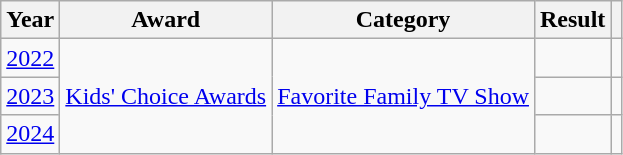<table class="wikitable">
<tr>
<th>Year</th>
<th>Award</th>
<th>Category</th>
<th>Result</th>
<th></th>
</tr>
<tr>
<td><a href='#'>2022</a></td>
<td rowspan="3"><a href='#'>Kids' Choice Awards</a></td>
<td rowspan="3"><a href='#'>Favorite Family TV Show</a></td>
<td></td>
<td style="text-align:center;"></td>
</tr>
<tr>
<td><a href='#'>2023</a></td>
<td></td>
<td style="text-align:center;"></td>
</tr>
<tr>
<td><a href='#'>2024</a></td>
<td></td>
<td style="text-align:center;"></td>
</tr>
</table>
